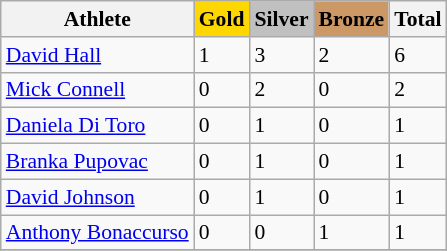<table class="wikitable sortable" style="font-size:90%">
<tr>
<th>Athlete</th>
<td align=center bgcolor="gold"><strong>Gold</strong></td>
<td align=center bgcolor="silver"><strong>Silver</strong></td>
<td align=center bgcolor="CC9966"><strong>Bronze</strong></td>
<th>Total</th>
</tr>
<tr>
<td><a href='#'>David Hall</a></td>
<td>1</td>
<td>3</td>
<td>2</td>
<td>6</td>
</tr>
<tr>
<td><a href='#'>Mick Connell</a></td>
<td>0</td>
<td>2</td>
<td>0</td>
<td>2</td>
</tr>
<tr>
<td><a href='#'>Daniela Di Toro</a></td>
<td>0</td>
<td>1</td>
<td>0</td>
<td>1</td>
</tr>
<tr>
<td><a href='#'>Branka Pupovac</a></td>
<td>0</td>
<td>1</td>
<td>0</td>
<td>1</td>
</tr>
<tr>
<td><a href='#'>David Johnson</a></td>
<td>0</td>
<td>1</td>
<td>0</td>
<td>1</td>
</tr>
<tr>
<td><a href='#'>Anthony Bonaccurso</a></td>
<td>0</td>
<td>0</td>
<td>1</td>
<td>1</td>
</tr>
<tr>
</tr>
</table>
